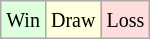<table class="wikitable">
<tr>
<td style="background:#dfd;"><small>Win</small></td>
<td style="background:#ffd;"><small>Draw</small></td>
<td style="background:#fdd;"><small>Loss</small></td>
</tr>
</table>
